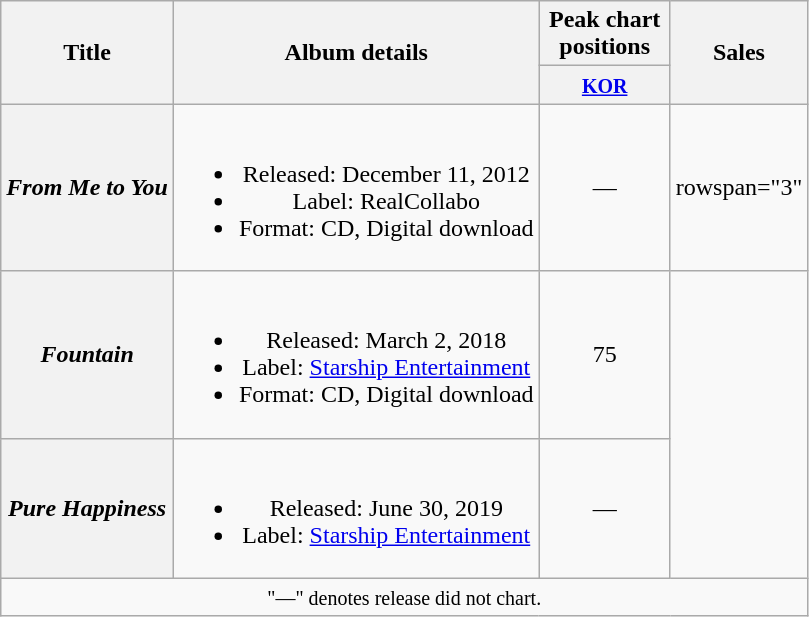<table class="wikitable plainrowheaders" style="text-align:center;">
<tr>
<th rowspan="2" scope="col">Title</th>
<th rowspan="2" scope="col">Album details</th>
<th colspan="1" scope="col" style="width:5em;">Peak chart positions</th>
<th rowspan="2" scope="col">Sales</th>
</tr>
<tr>
<th><small><a href='#'>KOR</a></small><br></th>
</tr>
<tr>
<th scope="row"><em>From Me to You</em></th>
<td><br><ul><li>Released: December 11, 2012</li><li>Label: RealCollabo</li><li>Format: CD, Digital download</li></ul></td>
<td>—</td>
<td>rowspan="3" </td>
</tr>
<tr>
<th scope="row"><em>Fountain</em></th>
<td><br><ul><li>Released: March 2, 2018</li><li>Label: <a href='#'>Starship Entertainment</a></li><li>Format: CD, Digital download</li></ul></td>
<td>75</td>
</tr>
<tr>
<th scope="row"><em>Pure Happiness</em></th>
<td><br><ul><li>Released: June 30, 2019</li><li>Label: <a href='#'>Starship Entertainment</a></li></ul></td>
<td>—</td>
</tr>
<tr>
<td colspan="4"><small>"—" denotes release did not chart.</small></td>
</tr>
</table>
